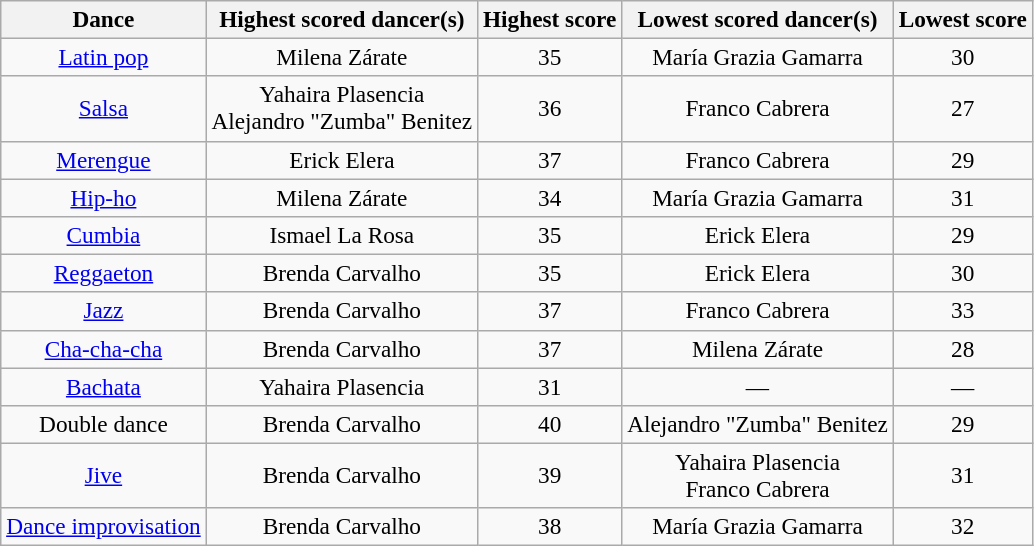<table class="wikitable sortable" style="text-align:center; white-space:nowrap;  font-size:97%;">
<tr>
<th>Dance</th>
<th class="sortable">Highest scored dancer(s)</th>
<th>Highest score</th>
<th class="sortable">Lowest scored dancer(s)</th>
<th>Lowest score</th>
</tr>
<tr>
<td><a href='#'>Latin pop</a></td>
<td>Milena Zárate</td>
<td>35</td>
<td>María Grazia Gamarra</td>
<td>30</td>
</tr>
<tr>
<td><a href='#'>Salsa</a></td>
<td>Yahaira Plasencia<br>Alejandro "Zumba" Benitez</td>
<td>36</td>
<td>Franco Cabrera</td>
<td>27</td>
</tr>
<tr>
<td><a href='#'>Merengue</a></td>
<td>Erick Elera</td>
<td>37</td>
<td>Franco Cabrera</td>
<td>29</td>
</tr>
<tr>
<td><a href='#'>Hip-ho</a></td>
<td>Milena Zárate</td>
<td>34</td>
<td>María Grazia Gamarra</td>
<td>31</td>
</tr>
<tr>
<td><a href='#'>Cumbia</a></td>
<td>Ismael La Rosa</td>
<td>35</td>
<td>Erick Elera</td>
<td>29</td>
</tr>
<tr>
<td><a href='#'>Reggaeton</a></td>
<td>Brenda Carvalho</td>
<td>35</td>
<td>Erick Elera</td>
<td>30</td>
</tr>
<tr>
<td><a href='#'>Jazz</a></td>
<td>Brenda Carvalho</td>
<td>37</td>
<td>Franco Cabrera</td>
<td>33</td>
</tr>
<tr>
<td><a href='#'>Cha-cha-cha</a></td>
<td>Brenda Carvalho</td>
<td>37</td>
<td>Milena Zárate</td>
<td>28</td>
</tr>
<tr>
<td><a href='#'>Bachata</a></td>
<td>Yahaira Plasencia</td>
<td>31</td>
<td>—</td>
<td>—</td>
</tr>
<tr>
<td>Double dance</td>
<td>Brenda Carvalho</td>
<td>40</td>
<td>Alejandro "Zumba" Benitez</td>
<td>29</td>
</tr>
<tr>
<td><a href='#'>Jive</a></td>
<td>Brenda Carvalho</td>
<td>39</td>
<td>Yahaira Plasencia<br>Franco Cabrera</td>
<td>31</td>
</tr>
<tr>
<td><a href='#'>Dance improvisation</a></td>
<td>Brenda Carvalho</td>
<td>38</td>
<td>María Grazia Gamarra</td>
<td>32</td>
</tr>
</table>
